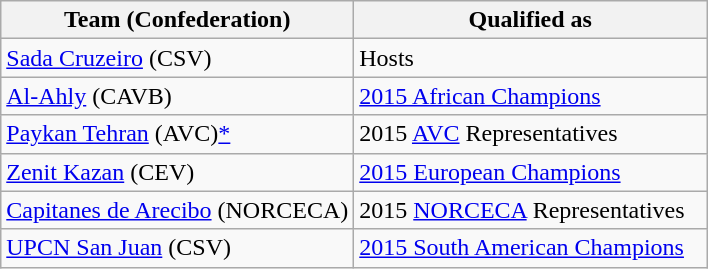<table class="wikitable">
<tr>
<th width=50%>Team (Confederation)</th>
<th width=50%>Qualified as</th>
</tr>
<tr>
<td> <a href='#'>Sada Cruzeiro</a> (CSV)</td>
<td>Hosts</td>
</tr>
<tr>
<td> <a href='#'>Al-Ahly</a> (CAVB)</td>
<td><a href='#'>2015 African Champions</a></td>
</tr>
<tr>
<td> <a href='#'>Paykan Tehran</a> (AVC)<a href='#'>*</a></td>
<td>2015 <a href='#'>AVC</a> Representatives</td>
</tr>
<tr>
<td> <a href='#'>Zenit Kazan</a> (CEV)</td>
<td><a href='#'>2015 European Champions</a></td>
</tr>
<tr>
<td> <a href='#'>Capitanes de Arecibo</a> (NORCECA)</td>
<td>2015 <a href='#'>NORCECA</a> Representatives</td>
</tr>
<tr>
<td> <a href='#'>UPCN San Juan</a> (CSV)</td>
<td><a href='#'>2015 South American Champions</a></td>
</tr>
</table>
